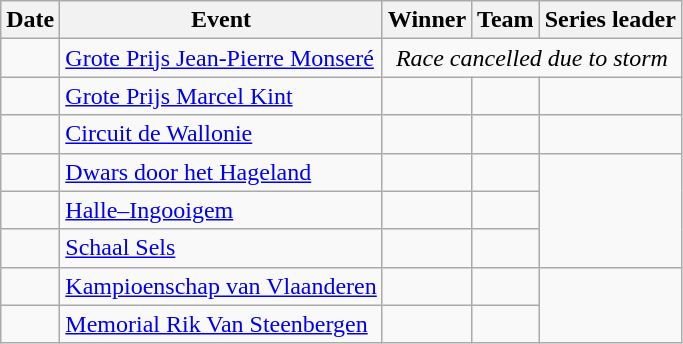<table class="wikitable sortable">
<tr>
<th>Date</th>
<th>Event</th>
<th>Winner</th>
<th>Team</th>
<th class="unsortable">Series leader</th>
</tr>
<tr>
<td></td>
<td><a href='#'>Grote Prijs Jean-Pierre Monseré</a></td>
<td colspan=3 align=center><em>Race cancelled due to storm</em></td>
</tr>
<tr>
<td></td>
<td><a href='#'>Grote Prijs Marcel Kint</a></td>
<td></td>
<td></td>
<td></td>
</tr>
<tr>
<td></td>
<td><a href='#'>Circuit de Wallonie</a></td>
<td></td>
<td></td>
<td></td>
</tr>
<tr>
<td></td>
<td><a href='#'>Dwars door het Hageland</a></td>
<td></td>
<td></td>
<td rowspan=3></td>
</tr>
<tr>
<td></td>
<td><a href='#'>Halle–Ingooigem</a></td>
<td></td>
<td></td>
</tr>
<tr>
<td></td>
<td><a href='#'>Schaal Sels</a></td>
<td></td>
<td></td>
</tr>
<tr>
<td></td>
<td><a href='#'>Kampioenschap van Vlaanderen</a></td>
<td></td>
<td></td>
<td rowspan=2></td>
</tr>
<tr>
<td></td>
<td><a href='#'>Memorial Rik Van Steenbergen</a></td>
<td></td>
<td></td>
</tr>
</table>
